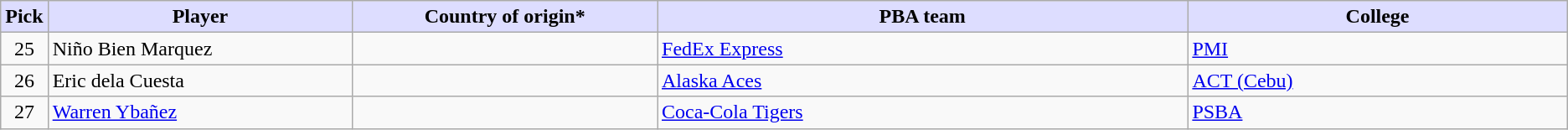<table class="wikitable">
<tr>
<th style="background:#ddf;">Pick</th>
<th style="background:#ddf; width:20%;">Player</th>
<th style="background:#ddf; width:20%;">Country of origin*</th>
<th style="background:#ddf; width:35%;">PBA team</th>
<th style="background:#ddf; width:25%;">College</th>
</tr>
<tr>
<td align=center>25</td>
<td>Niño Bien Marquez</td>
<td></td>
<td><a href='#'>FedEx Express</a></td>
<td><a href='#'>PMI</a></td>
</tr>
<tr>
<td align=center>26</td>
<td>Eric dela Cuesta</td>
<td></td>
<td><a href='#'>Alaska Aces</a></td>
<td><a href='#'>ACT (Cebu)</a></td>
</tr>
<tr>
<td align=center>27</td>
<td><a href='#'>Warren Ybañez</a></td>
<td></td>
<td><a href='#'>Coca-Cola Tigers</a></td>
<td><a href='#'>PSBA</a></td>
</tr>
</table>
